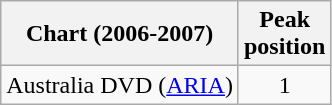<table class="wikitable sortable plainrowheaders" style="text-align:center">
<tr>
<th>Chart (2006-2007)</th>
<th>Peak<br> position</th>
</tr>
<tr>
<td>Australia DVD (<a href='#'>ARIA</a>)</td>
<td align="center">1</td>
</tr>
</table>
